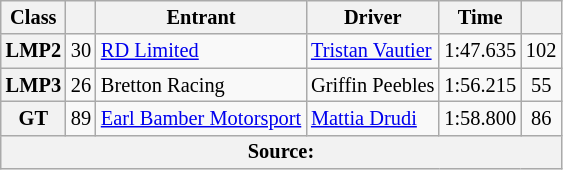<table class="wikitable" style="font-size:85%;">
<tr>
<th>Class</th>
<th></th>
<th>Entrant</th>
<th>Driver</th>
<th>Time</th>
<th></th>
</tr>
<tr>
<th>LMP2</th>
<td align="center">30</td>
<td> <a href='#'>RD Limited</a></td>
<td> <a href='#'>Tristan Vautier</a></td>
<td>1:47.635</td>
<td align="center">102</td>
</tr>
<tr>
<th>LMP3</th>
<td align="center">26</td>
<td> Bretton Racing</td>
<td> Griffin Peebles</td>
<td>1:56.215</td>
<td align="center">55</td>
</tr>
<tr>
<th>GT</th>
<td align="center">89</td>
<td> <a href='#'>Earl Bamber Motorsport</a></td>
<td> <a href='#'>Mattia Drudi</a></td>
<td>1:58.800</td>
<td align="center">86</td>
</tr>
<tr>
<th colspan="6">Source:</th>
</tr>
</table>
